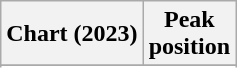<table class="wikitable sortable plainrowheaders" style="text-align:center">
<tr>
<th scope="col">Chart (2023)</th>
<th scope="col">Peak<br>position</th>
</tr>
<tr>
</tr>
<tr>
</tr>
<tr>
</tr>
<tr>
</tr>
<tr>
</tr>
</table>
